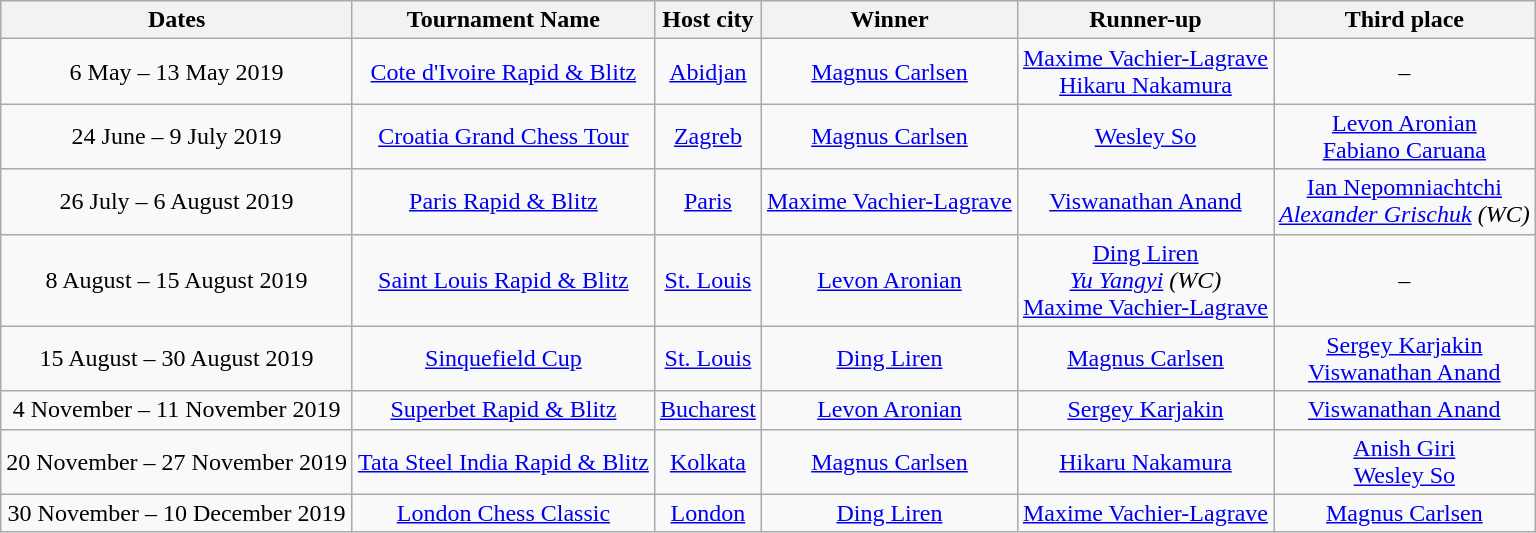<table class="wikitable sortable" style="text-align:center;">
<tr>
<th>Dates</th>
<th>Tournament Name</th>
<th>Host city</th>
<th>Winner</th>
<th>Runner-up</th>
<th>Third place</th>
</tr>
<tr>
<td>6 May – 13 May 2019</td>
<td><a href='#'>Cote d'Ivoire Rapid & Blitz</a></td>
<td> <a href='#'>Abidjan</a></td>
<td> <a href='#'>Magnus Carlsen</a></td>
<td> <a href='#'>Maxime Vachier-Lagrave</a><br> <a href='#'>Hikaru Nakamura</a></td>
<td>–</td>
</tr>
<tr>
<td>24 June – 9 July 2019</td>
<td><a href='#'>Croatia Grand Chess Tour</a></td>
<td> <a href='#'>Zagreb</a></td>
<td> <a href='#'>Magnus Carlsen</a></td>
<td> <a href='#'>Wesley So</a></td>
<td> <a href='#'>Levon Aronian</a><br> <a href='#'>Fabiano Caruana</a></td>
</tr>
<tr>
<td>26 July – 6 August 2019</td>
<td><a href='#'>Paris Rapid & Blitz</a></td>
<td> <a href='#'>Paris</a></td>
<td> <a href='#'>Maxime Vachier-Lagrave</a></td>
<td> <a href='#'>Viswanathan Anand</a></td>
<td> <a href='#'>Ian Nepomniachtchi</a><br><em> <a href='#'>Alexander Grischuk</a> (WC)</em></td>
</tr>
<tr>
<td>8 August – 15 August 2019</td>
<td><a href='#'>Saint Louis Rapid & Blitz</a></td>
<td> <a href='#'>St. Louis</a></td>
<td> <a href='#'>Levon Aronian</a></td>
<td> <a href='#'>Ding Liren</a><br><em> <a href='#'>Yu Yangyi</a> (WC)</em><br> <a href='#'>Maxime Vachier-Lagrave</a></td>
<td>–</td>
</tr>
<tr>
<td>15 August – 30 August 2019</td>
<td><a href='#'>Sinquefield Cup</a></td>
<td> <a href='#'>St. Louis</a></td>
<td> <a href='#'>Ding Liren</a></td>
<td> <a href='#'>Magnus Carlsen</a></td>
<td> <a href='#'>Sergey Karjakin</a><br> <a href='#'>Viswanathan Anand</a></td>
</tr>
<tr>
<td>4 November – 11 November 2019</td>
<td><a href='#'>Superbet Rapid & Blitz</a></td>
<td> <a href='#'>Bucharest</a></td>
<td> <a href='#'>Levon Aronian</a></td>
<td> <a href='#'>Sergey Karjakin</a></td>
<td> <a href='#'>Viswanathan Anand</a></td>
</tr>
<tr>
<td>20 November – 27 November 2019</td>
<td><a href='#'>Tata Steel India Rapid & Blitz</a></td>
<td> <a href='#'>Kolkata</a></td>
<td> <a href='#'>Magnus Carlsen</a></td>
<td> <a href='#'>Hikaru Nakamura</a></td>
<td> <a href='#'>Anish Giri</a><br> <a href='#'>Wesley So</a></td>
</tr>
<tr>
<td>30 November – 10 December 2019</td>
<td><a href='#'>London Chess Classic</a></td>
<td> <a href='#'>London</a></td>
<td> <a href='#'>Ding Liren</a></td>
<td> <a href='#'>Maxime Vachier-Lagrave</a></td>
<td> <a href='#'>Magnus Carlsen</a></td>
</tr>
</table>
